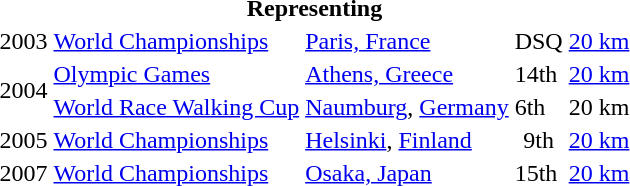<table>
<tr>
<th colspan="5">Representing </th>
</tr>
<tr>
<td>2003</td>
<td><a href='#'>World Championships</a></td>
<td><a href='#'>Paris, France</a></td>
<td>DSQ</td>
<td><a href='#'>20 km</a></td>
</tr>
<tr>
<td rowspan=2>2004</td>
<td><a href='#'>Olympic Games</a></td>
<td><a href='#'>Athens, Greece</a></td>
<td>14th</td>
<td><a href='#'>20 km</a></td>
</tr>
<tr>
<td><a href='#'>World Race Walking Cup</a></td>
<td><a href='#'>Naumburg</a>, <a href='#'>Germany</a></td>
<td>6th</td>
<td>20 km</td>
</tr>
<tr>
<td>2005</td>
<td><a href='#'>World Championships</a></td>
<td><a href='#'>Helsinki</a>, <a href='#'>Finland</a></td>
<td align="center">9th</td>
<td><a href='#'>20 km</a></td>
</tr>
<tr>
<td>2007</td>
<td><a href='#'>World Championships</a></td>
<td><a href='#'>Osaka, Japan</a></td>
<td>15th</td>
<td><a href='#'>20 km</a></td>
</tr>
</table>
